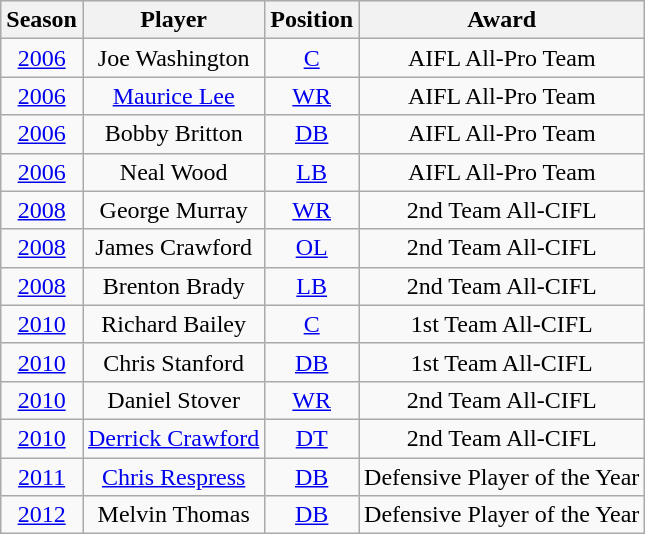<table class="wikitable" style="text-align:center">
<tr bgcolor="#efefef">
<th>Season</th>
<th>Player</th>
<th>Position</th>
<th>Award</th>
</tr>
<tr>
<td><a href='#'>2006</a></td>
<td>Joe Washington</td>
<td><a href='#'>C</a></td>
<td>AIFL All-Pro Team</td>
</tr>
<tr>
<td><a href='#'>2006</a></td>
<td><a href='#'>Maurice Lee</a></td>
<td><a href='#'>WR</a></td>
<td>AIFL All-Pro Team</td>
</tr>
<tr>
<td><a href='#'>2006</a></td>
<td>Bobby Britton</td>
<td><a href='#'>DB</a></td>
<td>AIFL All-Pro Team</td>
</tr>
<tr>
<td><a href='#'>2006</a></td>
<td>Neal Wood</td>
<td><a href='#'>LB</a></td>
<td>AIFL All-Pro Team</td>
</tr>
<tr>
<td><a href='#'>2008</a></td>
<td>George Murray</td>
<td><a href='#'>WR</a></td>
<td>2nd Team All-CIFL</td>
</tr>
<tr>
<td><a href='#'>2008</a></td>
<td>James Crawford</td>
<td><a href='#'>OL</a></td>
<td>2nd Team All-CIFL</td>
</tr>
<tr>
<td><a href='#'>2008</a></td>
<td>Brenton Brady</td>
<td><a href='#'>LB</a></td>
<td>2nd Team All-CIFL</td>
</tr>
<tr>
<td><a href='#'>2010</a></td>
<td>Richard Bailey</td>
<td><a href='#'>C</a></td>
<td>1st Team All-CIFL</td>
</tr>
<tr>
<td><a href='#'>2010</a></td>
<td>Chris Stanford</td>
<td><a href='#'>DB</a></td>
<td>1st Team All-CIFL</td>
</tr>
<tr>
<td><a href='#'>2010</a></td>
<td>Daniel Stover</td>
<td><a href='#'>WR</a></td>
<td>2nd Team All-CIFL</td>
</tr>
<tr>
<td><a href='#'>2010</a></td>
<td><a href='#'>Derrick Crawford</a></td>
<td><a href='#'>DT</a></td>
<td>2nd Team All-CIFL</td>
</tr>
<tr>
<td><a href='#'>2011</a></td>
<td><a href='#'>Chris Respress</a></td>
<td><a href='#'>DB</a></td>
<td>Defensive Player of the Year</td>
</tr>
<tr>
<td><a href='#'>2012</a></td>
<td>Melvin Thomas</td>
<td><a href='#'>DB</a></td>
<td>Defensive Player of the Year</td>
</tr>
</table>
